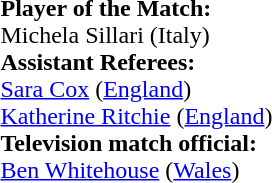<table style="width:100%">
<tr>
<td><br><strong>Player of the Match:</strong>
<br>Michela Sillari (Italy)<br><strong>Assistant Referees:</strong>
<br><a href='#'>Sara Cox</a> (<a href='#'>England</a>)
<br><a href='#'>Katherine Ritchie</a> (<a href='#'>England</a>)
<br><strong>Television match official:</strong>
<br><a href='#'>Ben Whitehouse</a> (<a href='#'>Wales</a>)</td>
</tr>
</table>
